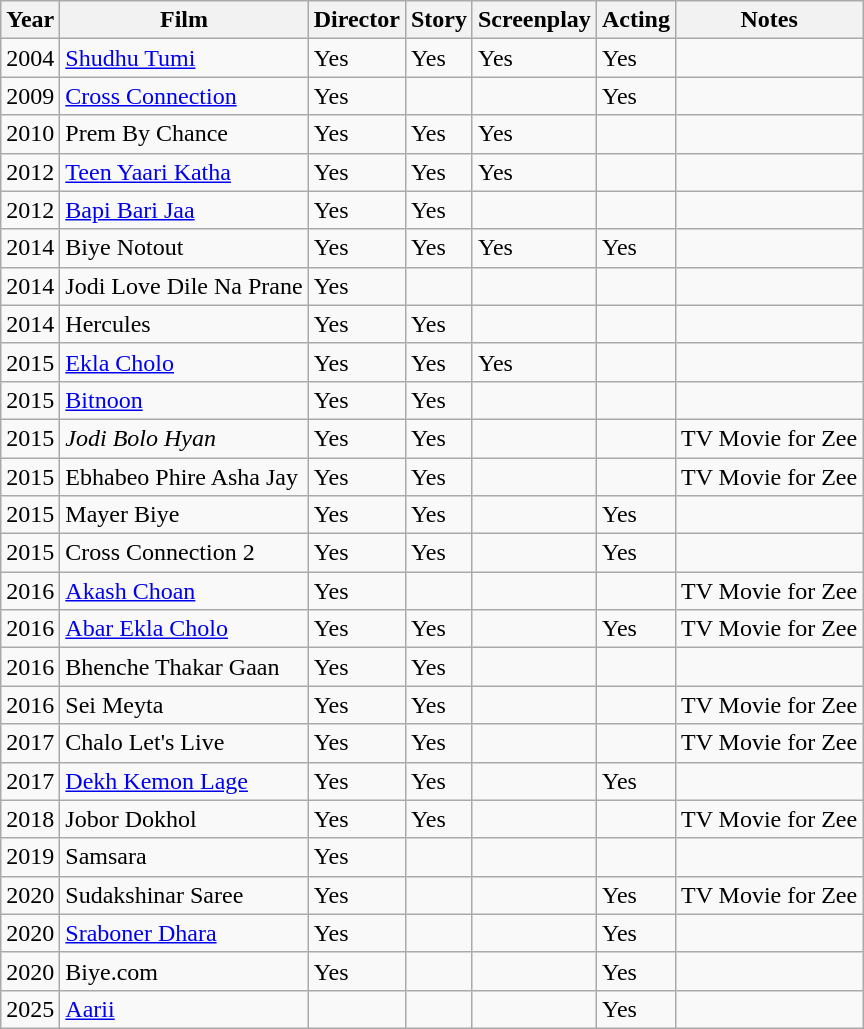<table class="wikitable sortable">
<tr>
<th>Year</th>
<th>Film</th>
<th>Director</th>
<th>Story</th>
<th>Screenplay</th>
<th>Acting</th>
<th>Notes</th>
</tr>
<tr>
<td>2004</td>
<td><a href='#'>Shudhu Tumi</a></td>
<td>Yes</td>
<td>Yes</td>
<td>Yes</td>
<td>Yes</td>
<td></td>
</tr>
<tr>
<td>2009</td>
<td><a href='#'>Cross Connection</a></td>
<td>Yes</td>
<td></td>
<td></td>
<td>Yes</td>
<td></td>
</tr>
<tr>
<td>2010</td>
<td>Prem By Chance</td>
<td>Yes</td>
<td>Yes</td>
<td>Yes</td>
<td></td>
<td></td>
</tr>
<tr>
<td>2012</td>
<td><a href='#'>Teen Yaari Katha</a></td>
<td>Yes</td>
<td>Yes</td>
<td>Yes</td>
<td></td>
<td></td>
</tr>
<tr>
<td>2012</td>
<td><a href='#'>Bapi Bari Jaa</a></td>
<td>Yes</td>
<td>Yes</td>
<td></td>
<td></td>
<td></td>
</tr>
<tr>
<td>2014</td>
<td>Biye Notout</td>
<td>Yes</td>
<td>Yes</td>
<td>Yes</td>
<td>Yes</td>
<td></td>
</tr>
<tr>
<td>2014</td>
<td>Jodi Love Dile Na Prane</td>
<td>Yes</td>
<td></td>
<td></td>
<td></td>
<td></td>
</tr>
<tr>
<td>2014</td>
<td>Hercules</td>
<td>Yes</td>
<td>Yes</td>
<td></td>
<td></td>
<td></td>
</tr>
<tr>
<td>2015</td>
<td><a href='#'>Ekla Cholo</a></td>
<td>Yes</td>
<td>Yes</td>
<td>Yes</td>
<td></td>
<td></td>
</tr>
<tr>
<td>2015</td>
<td><a href='#'>Bitnoon</a></td>
<td>Yes</td>
<td>Yes</td>
<td></td>
<td></td>
<td></td>
</tr>
<tr>
<td>2015</td>
<td><em>Jodi Bolo Hyan</em></td>
<td>Yes</td>
<td>Yes</td>
<td></td>
<td></td>
<td>TV Movie for Zee</td>
</tr>
<tr>
<td>2015</td>
<td>Ebhabeo Phire Asha Jay</td>
<td>Yes</td>
<td>Yes</td>
<td></td>
<td></td>
<td>TV Movie for Zee</td>
</tr>
<tr>
<td>2015</td>
<td>Mayer Biye</td>
<td>Yes</td>
<td>Yes</td>
<td></td>
<td>Yes</td>
<td></td>
</tr>
<tr>
<td>2015</td>
<td>Cross Connection 2</td>
<td>Yes</td>
<td>Yes</td>
<td></td>
<td>Yes</td>
<td></td>
</tr>
<tr>
<td>2016</td>
<td><a href='#'>Akash Choan</a></td>
<td>Yes</td>
<td></td>
<td></td>
<td></td>
<td>TV Movie for Zee</td>
</tr>
<tr>
<td>2016</td>
<td><a href='#'>Abar Ekla Cholo</a></td>
<td>Yes</td>
<td>Yes</td>
<td></td>
<td>Yes</td>
<td>TV Movie for Zee</td>
</tr>
<tr>
<td>2016</td>
<td>Bhenche Thakar Gaan</td>
<td>Yes</td>
<td>Yes</td>
<td></td>
<td></td>
<td></td>
</tr>
<tr>
<td>2016</td>
<td>Sei Meyta</td>
<td>Yes</td>
<td>Yes</td>
<td></td>
<td></td>
<td>TV Movie for Zee</td>
</tr>
<tr>
<td>2017</td>
<td>Chalo Let's Live</td>
<td>Yes</td>
<td>Yes</td>
<td></td>
<td></td>
<td>TV Movie for Zee</td>
</tr>
<tr>
<td>2017</td>
<td><a href='#'>Dekh Kemon Lage</a></td>
<td>Yes</td>
<td>Yes</td>
<td></td>
<td>Yes</td>
<td></td>
</tr>
<tr>
<td>2018</td>
<td>Jobor Dokhol</td>
<td>Yes</td>
<td>Yes</td>
<td></td>
<td></td>
<td>TV Movie for Zee</td>
</tr>
<tr>
<td>2019</td>
<td>Samsara</td>
<td>Yes</td>
<td></td>
<td></td>
<td></td>
<td></td>
</tr>
<tr>
<td>2020</td>
<td>Sudakshinar Saree</td>
<td>Yes</td>
<td></td>
<td></td>
<td>Yes</td>
<td>TV Movie for Zee</td>
</tr>
<tr>
<td>2020</td>
<td><a href='#'>Sraboner Dhara</a></td>
<td>Yes</td>
<td></td>
<td></td>
<td>Yes</td>
<td></td>
</tr>
<tr>
<td>2020</td>
<td>Biye.com</td>
<td>Yes</td>
<td></td>
<td></td>
<td>Yes</td>
<td></td>
</tr>
<tr>
<td>2025</td>
<td><a href='#'>Aarii</a></td>
<td></td>
<td></td>
<td></td>
<td>Yes</td>
<td></td>
</tr>
</table>
